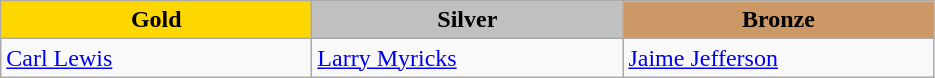<table class="wikitable" style="text-align:left">
<tr align="center">
<td width=200 bgcolor=gold><strong>Gold</strong></td>
<td width=200 bgcolor=silver><strong>Silver</strong></td>
<td width=200 bgcolor=CC9966><strong>Bronze</strong></td>
</tr>
<tr>
<td><a href='#'>Carl Lewis</a><br><em></em></td>
<td><a href='#'>Larry Myricks</a><br><em></em></td>
<td><a href='#'>Jaime Jefferson</a><br><em></em></td>
</tr>
</table>
